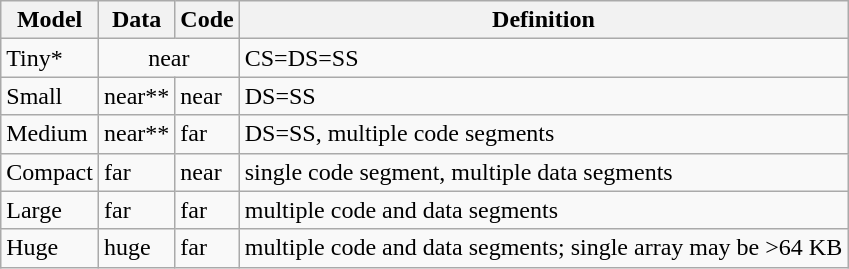<table class="wikitable">
<tr>
<th>Model</th>
<th>Data</th>
<th>Code</th>
<th>Definition</th>
</tr>
<tr>
<td>Tiny*</td>
<td colspan="2" align="center">near</td>
<td>CS=DS=SS</td>
</tr>
<tr>
<td>Small</td>
<td>near**</td>
<td>near</td>
<td>DS=SS</td>
</tr>
<tr>
<td>Medium</td>
<td>near**</td>
<td>far</td>
<td>DS=SS, multiple code segments</td>
</tr>
<tr>
<td>Compact</td>
<td>far</td>
<td>near</td>
<td>single code segment, multiple data segments</td>
</tr>
<tr>
<td>Large</td>
<td>far</td>
<td>far</td>
<td>multiple code and data segments</td>
</tr>
<tr>
<td>Huge</td>
<td>huge</td>
<td>far</td>
<td>multiple code and data segments; single array may be >64 KB</td>
</tr>
</table>
